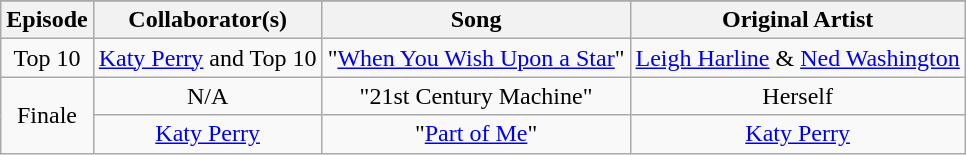<table class="wikitable" style="text-align:center">
<tr>
</tr>
<tr>
<th>Episode</th>
<th>Collaborator(s)</th>
<th>Song</th>
<th>Original Artist</th>
</tr>
<tr>
<td>Top 10</td>
<td><a href='#'>Katy Perry</a> and Top 10</td>
<td>"<a href='#'>When You Wish Upon a Star</a>"</td>
<td><a href='#'>Leigh Harline</a> & <a href='#'>Ned Washington</a></td>
</tr>
<tr>
<td rowspan="2">Finale</td>
<td>N/A</td>
<td>"21st Century Machine"</td>
<td>Herself</td>
</tr>
<tr>
<td><a href='#'>Katy Perry</a></td>
<td>"<a href='#'>Part of Me</a>"</td>
<td><a href='#'>Katy Perry</a></td>
</tr>
</table>
